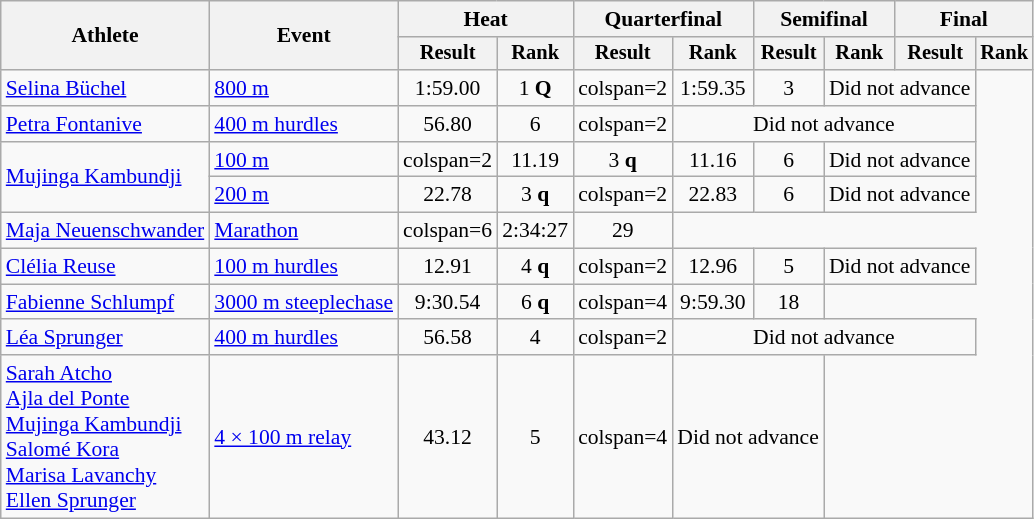<table class="wikitable" style="font-size:90%">
<tr>
<th rowspan="2">Athlete</th>
<th rowspan="2">Event</th>
<th colspan="2">Heat</th>
<th colspan="2">Quarterfinal</th>
<th colspan="2">Semifinal</th>
<th colspan="2">Final</th>
</tr>
<tr style="font-size:95%">
<th>Result</th>
<th>Rank</th>
<th>Result</th>
<th>Rank</th>
<th>Result</th>
<th>Rank</th>
<th>Result</th>
<th>Rank</th>
</tr>
<tr align=center>
<td align=left><a href='#'>Selina Büchel</a></td>
<td align=left><a href='#'>800 m</a></td>
<td>1:59.00</td>
<td>1 <strong>Q</strong></td>
<td>colspan=2 </td>
<td>1:59.35</td>
<td>3</td>
<td colspan=2>Did not advance</td>
</tr>
<tr align=center>
<td align=left><a href='#'>Petra Fontanive</a></td>
<td align=left><a href='#'>400 m hurdles</a></td>
<td>56.80</td>
<td>6</td>
<td>colspan=2 </td>
<td colspan=4>Did not advance</td>
</tr>
<tr align=center>
<td align=left rowspan=2><a href='#'>Mujinga Kambundji</a></td>
<td align=left><a href='#'>100 m</a></td>
<td>colspan=2 </td>
<td>11.19</td>
<td>3 <strong>q</strong></td>
<td>11.16</td>
<td>6</td>
<td colspan=2>Did not advance</td>
</tr>
<tr align=center>
<td align=left><a href='#'>200 m</a></td>
<td>22.78</td>
<td>3 <strong>q</strong></td>
<td>colspan=2 </td>
<td>22.83</td>
<td>6</td>
<td colspan=2>Did not advance</td>
</tr>
<tr align=center>
<td align=left><a href='#'>Maja Neuenschwander</a></td>
<td align=left><a href='#'>Marathon</a></td>
<td>colspan=6 </td>
<td>2:34:27</td>
<td>29</td>
</tr>
<tr align=center>
<td align=left><a href='#'>Clélia Reuse</a></td>
<td align=left><a href='#'>100 m hurdles</a></td>
<td>12.91</td>
<td>4 <strong>q</strong></td>
<td>colspan=2 </td>
<td>12.96</td>
<td>5</td>
<td colspan=2>Did not advance</td>
</tr>
<tr align=center>
<td align=left><a href='#'>Fabienne Schlumpf</a></td>
<td align=left><a href='#'>3000 m steeplechase</a></td>
<td>9:30.54</td>
<td>6 <strong>q</strong></td>
<td>colspan=4 </td>
<td>9:59.30</td>
<td>18</td>
</tr>
<tr align=center>
<td align=left><a href='#'>Léa Sprunger</a></td>
<td align=left><a href='#'>400 m hurdles</a></td>
<td>56.58</td>
<td>4</td>
<td>colspan=2 </td>
<td colspan=4>Did not advance</td>
</tr>
<tr align=center>
<td align=left><a href='#'>Sarah Atcho</a><br><a href='#'>Ajla del Ponte</a><br><a href='#'>Mujinga Kambundji</a><br><a href='#'>Salomé Kora</a><br><a href='#'>Marisa Lavanchy</a><br><a href='#'>Ellen Sprunger</a></td>
<td align=left><a href='#'>4 × 100 m relay</a></td>
<td>43.12</td>
<td>5</td>
<td>colspan=4 </td>
<td colspan=2>Did not advance</td>
</tr>
</table>
